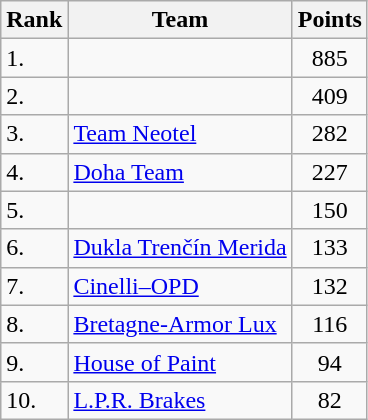<table class="wikitable sortable">
<tr>
<th>Rank</th>
<th>Team</th>
<th>Points</th>
</tr>
<tr>
<td>1.</td>
<td></td>
<td align=center>885</td>
</tr>
<tr>
<td>2.</td>
<td></td>
<td align=center>409</td>
</tr>
<tr>
<td>3.</td>
<td><a href='#'>Team Neotel</a></td>
<td align=center>282</td>
</tr>
<tr>
<td>4.</td>
<td><a href='#'>Doha Team</a></td>
<td align=center>227</td>
</tr>
<tr>
<td>5.</td>
<td></td>
<td align=center>150</td>
</tr>
<tr>
<td>6.</td>
<td><a href='#'>Dukla Trenčín Merida</a></td>
<td align=center>133</td>
</tr>
<tr>
<td>7.</td>
<td><a href='#'>Cinelli–OPD</a></td>
<td align=center>132</td>
</tr>
<tr>
<td>8.</td>
<td><a href='#'>Bretagne-Armor Lux</a></td>
<td align=center>116</td>
</tr>
<tr>
<td>9.</td>
<td><a href='#'>House of Paint</a></td>
<td align=center>94</td>
</tr>
<tr>
<td>10.</td>
<td><a href='#'>L.P.R. Brakes</a></td>
<td align=center>82</td>
</tr>
</table>
